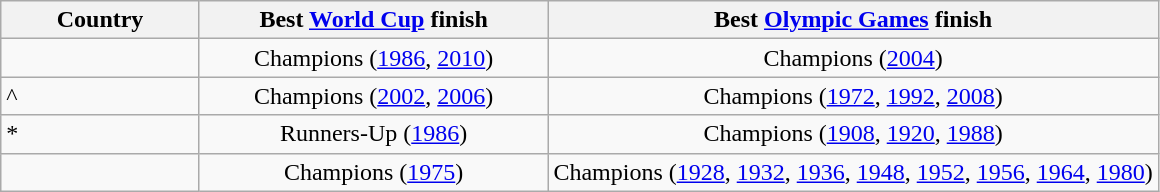<table class="wikitable">
<tr>
<th style="width:125px;">Country</th>
<th style="width:225px;">Best <a href='#'>World Cup</a> finish</th>
<th style="width:450x;">Best <a href='#'>Olympic Games</a> finish</th>
</tr>
<tr style="text-align:center;">
<td style="text-align:left;"></td>
<td>Champions (<a href='#'>1986</a>, <a href='#'>2010</a>)</td>
<td>Champions (<a href='#'>2004</a>)</td>
</tr>
<tr style="text-align:center;">
<td style="text-align:left;"> ^</td>
<td>Champions (<a href='#'>2002</a>, <a href='#'>2006</a>)</td>
<td>Champions (<a href='#'>1972</a>, <a href='#'>1992</a>, <a href='#'>2008</a>)</td>
</tr>
<tr style="text-align:center;">
<td style="text-align:left;"> *</td>
<td>Runners-Up (<a href='#'>1986</a>)</td>
<td>Champions (<a href='#'>1908</a>, <a href='#'>1920</a>, <a href='#'>1988</a>)</td>
</tr>
<tr style="text-align:center;">
<td style="text-align:left;"></td>
<td>Champions (<a href='#'>1975</a>)</td>
<td>Champions (<a href='#'>1928</a>, <a href='#'>1932</a>, <a href='#'>1936</a>, <a href='#'>1948</a>, <a href='#'>1952</a>, <a href='#'>1956</a>, <a href='#'>1964</a>, <a href='#'>1980</a>)</td>
</tr>
</table>
